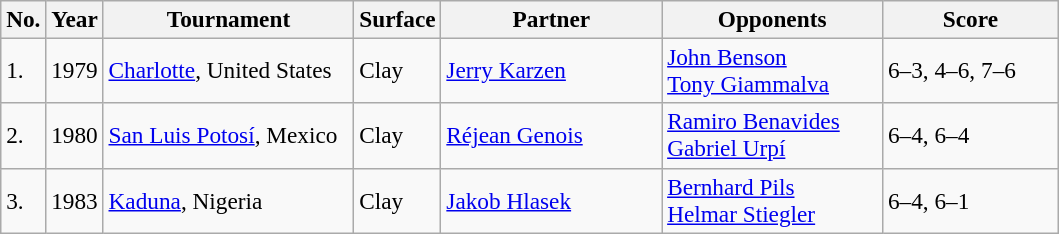<table class="sortable wikitable" style=font-size:97%>
<tr>
<th style="width:20px" class="unsortable">No.</th>
<th style="width:30px">Year</th>
<th style="width:160px">Tournament</th>
<th style="width:50px">Surface</th>
<th style="width:140px">Partner</th>
<th style="width:140px">Opponents</th>
<th style="width:110px" class="unsortable">Score</th>
</tr>
<tr>
<td>1.</td>
<td>1979</td>
<td><a href='#'>Charlotte</a>, United States</td>
<td>Clay</td>
<td> <a href='#'>Jerry Karzen</a></td>
<td> <a href='#'>John Benson</a><br> <a href='#'>Tony Giammalva</a></td>
<td>6–3, 4–6, 7–6</td>
</tr>
<tr>
<td>2.</td>
<td>1980</td>
<td><a href='#'>San Luis Potosí</a>, Mexico</td>
<td>Clay</td>
<td> <a href='#'>Réjean Genois</a></td>
<td> <a href='#'>Ramiro Benavides</a><br> <a href='#'>Gabriel Urpí</a></td>
<td>6–4, 6–4</td>
</tr>
<tr>
<td>3.</td>
<td>1983</td>
<td><a href='#'>Kaduna</a>, Nigeria</td>
<td>Clay</td>
<td> <a href='#'>Jakob Hlasek</a></td>
<td> <a href='#'>Bernhard Pils</a><br> <a href='#'>Helmar Stiegler</a></td>
<td>6–4, 6–1</td>
</tr>
</table>
